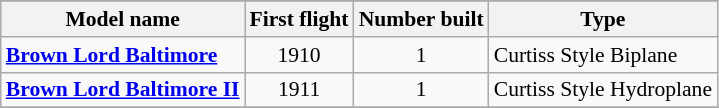<table class="wikitable" align=center style="font-size:90%;">
<tr>
</tr>
<tr style="background:#efefef;">
<th>Model name</th>
<th>First flight</th>
<th>Number built</th>
<th>Type</th>
</tr>
<tr>
<td align=left><strong><a href='#'>Brown Lord Baltimore</a></strong></td>
<td align=center>1910</td>
<td align=center>1</td>
<td align=left>Curtiss Style Biplane</td>
</tr>
<tr>
<td align=left><strong><a href='#'>Brown Lord Baltimore II</a></strong></td>
<td align=center>1911</td>
<td align=center>1</td>
<td align=left>Curtiss Style Hydroplane</td>
</tr>
<tr>
</tr>
</table>
